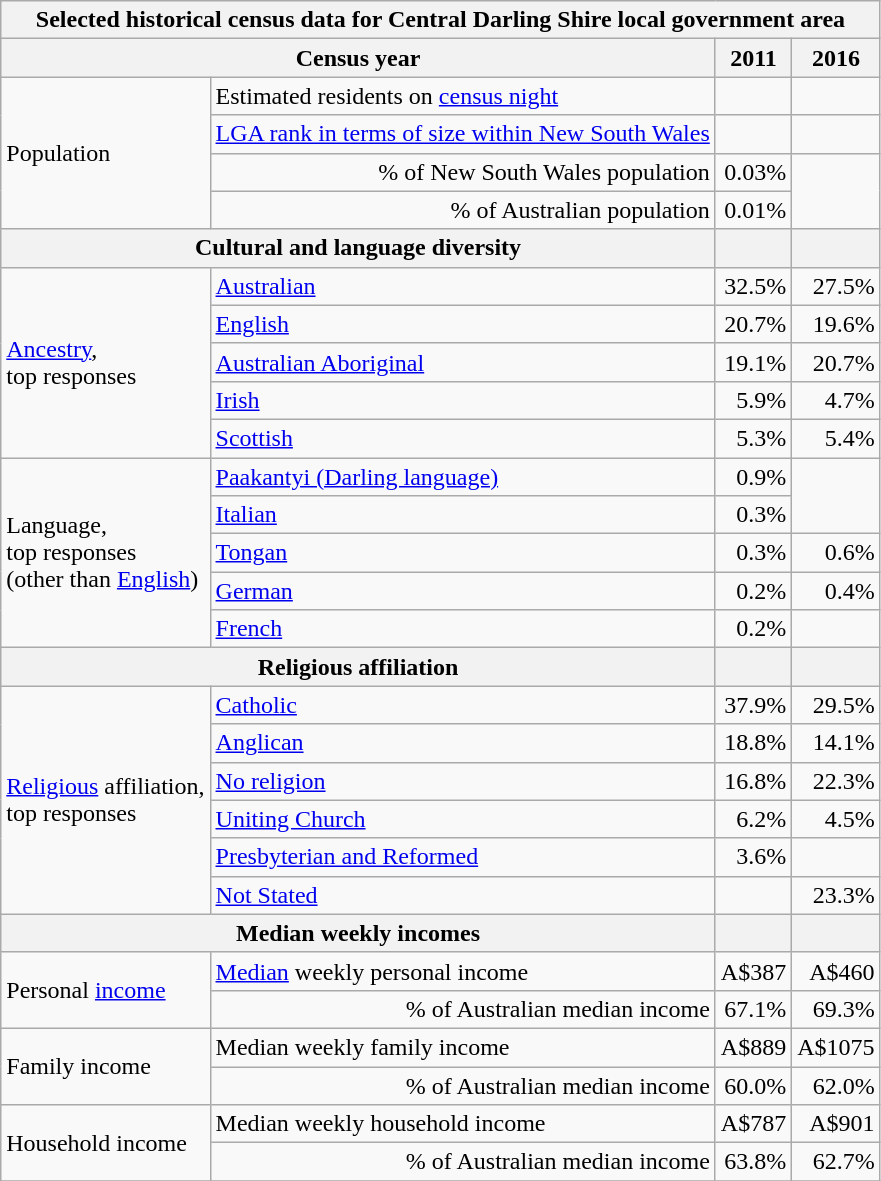<table class="wikitable">
<tr>
<th colspan=7>Selected historical census data for Central Darling Shire local government area</th>
</tr>
<tr>
<th colspan=3>Census year</th>
<th>2011</th>
<th>2016</th>
</tr>
<tr>
<td rowspan=4 colspan="2">Population</td>
<td>Estimated residents on <a href='#'>census night</a></td>
<td align="right"></td>
<td align="right"> </td>
</tr>
<tr>
<td align="right"><a href='#'>LGA rank in terms of size within New South Wales</a></td>
<td align="right"></td>
<td align="right"> </td>
</tr>
<tr>
<td align="right">% of New South Wales population</td>
<td align="right">0.03%</td>
</tr>
<tr>
<td align="right">% of Australian population</td>
<td align="right">0.01%</td>
</tr>
<tr>
<th colspan=3>Cultural and language diversity</th>
<th></th>
<th></th>
</tr>
<tr>
<td rowspan=5 colspan=2><a href='#'>Ancestry</a>,<br>top responses</td>
<td><a href='#'>Australian</a></td>
<td align="right">32.5%</td>
<td align="right"> 27.5%</td>
</tr>
<tr>
<td><a href='#'>English</a></td>
<td align="right">20.7%</td>
<td align="right"> 19.6%</td>
</tr>
<tr>
<td><a href='#'>Australian Aboriginal</a></td>
<td align="right">19.1%</td>
<td align="right"> 20.7%</td>
</tr>
<tr>
<td><a href='#'>Irish</a></td>
<td align="right">5.9%</td>
<td align="right"> 4.7%</td>
</tr>
<tr>
<td><a href='#'>Scottish</a></td>
<td align="right">5.3%</td>
<td align="right"> 5.4%</td>
</tr>
<tr>
<td rowspan=5 colspan=2>Language,<br>top responses<br>(other than <a href='#'>English</a>)</td>
<td><a href='#'>Paakantyi (Darling language)</a></td>
<td align="right">0.9%</td>
</tr>
<tr>
<td><a href='#'>Italian</a></td>
<td align="right">0.3%</td>
</tr>
<tr>
<td><a href='#'>Tongan</a></td>
<td align="right">0.3%</td>
<td align="right"> 0.6%</td>
</tr>
<tr>
<td><a href='#'>German</a></td>
<td align="right">0.2%</td>
<td align="right"> 0.4%</td>
</tr>
<tr>
<td><a href='#'>French</a></td>
<td align="right">0.2%</td>
</tr>
<tr>
<th colspan=3>Religious affiliation</th>
<th></th>
<th></th>
</tr>
<tr>
<td rowspan=6 colspan=2><a href='#'>Religious</a> affiliation,<br>top responses</td>
<td><a href='#'>Catholic</a></td>
<td align="right">37.9%</td>
<td align="right"> 29.5%</td>
</tr>
<tr>
<td><a href='#'>Anglican</a></td>
<td align="right">18.8%</td>
<td align="right"> 14.1%</td>
</tr>
<tr>
<td><a href='#'>No religion</a></td>
<td align="right">16.8%</td>
<td align="right"> 22.3%</td>
</tr>
<tr>
<td><a href='#'>Uniting Church</a></td>
<td align="right">6.2%</td>
<td align="right"> 4.5%</td>
</tr>
<tr>
<td><a href='#'>Presbyterian and Reformed</a></td>
<td align="right">3.6%</td>
</tr>
<tr>
<td><a href='#'>Not Stated</a></td>
<td align="right"></td>
<td align="right">23.3%</td>
</tr>
<tr>
<th colspan=3>Median weekly incomes</th>
<th></th>
<th></th>
</tr>
<tr>
<td rowspan=2 colspan=2>Personal <a href='#'>income</a></td>
<td><a href='#'>Median</a> weekly personal income</td>
<td align="right">A$387</td>
<td align="right">A$460</td>
</tr>
<tr>
<td align="right">% of Australian median income</td>
<td align="right">67.1%</td>
<td align="right"> 69.3%</td>
</tr>
<tr>
<td rowspan=2 colspan=2>Family income</td>
<td>Median weekly family income</td>
<td align="right">A$889</td>
<td align="right">A$1075</td>
</tr>
<tr>
<td align="right">% of Australian median income</td>
<td align="right">60.0%</td>
<td align="right"> 62.0%</td>
</tr>
<tr>
<td rowspan=2 colspan=2>Household income</td>
<td>Median weekly household income</td>
<td align="right">A$787</td>
<td align="right">A$901</td>
</tr>
<tr>
<td align="right">% of Australian median income</td>
<td align="right">63.8%</td>
<td align="right"> 62.7%</td>
</tr>
<tr>
</tr>
</table>
